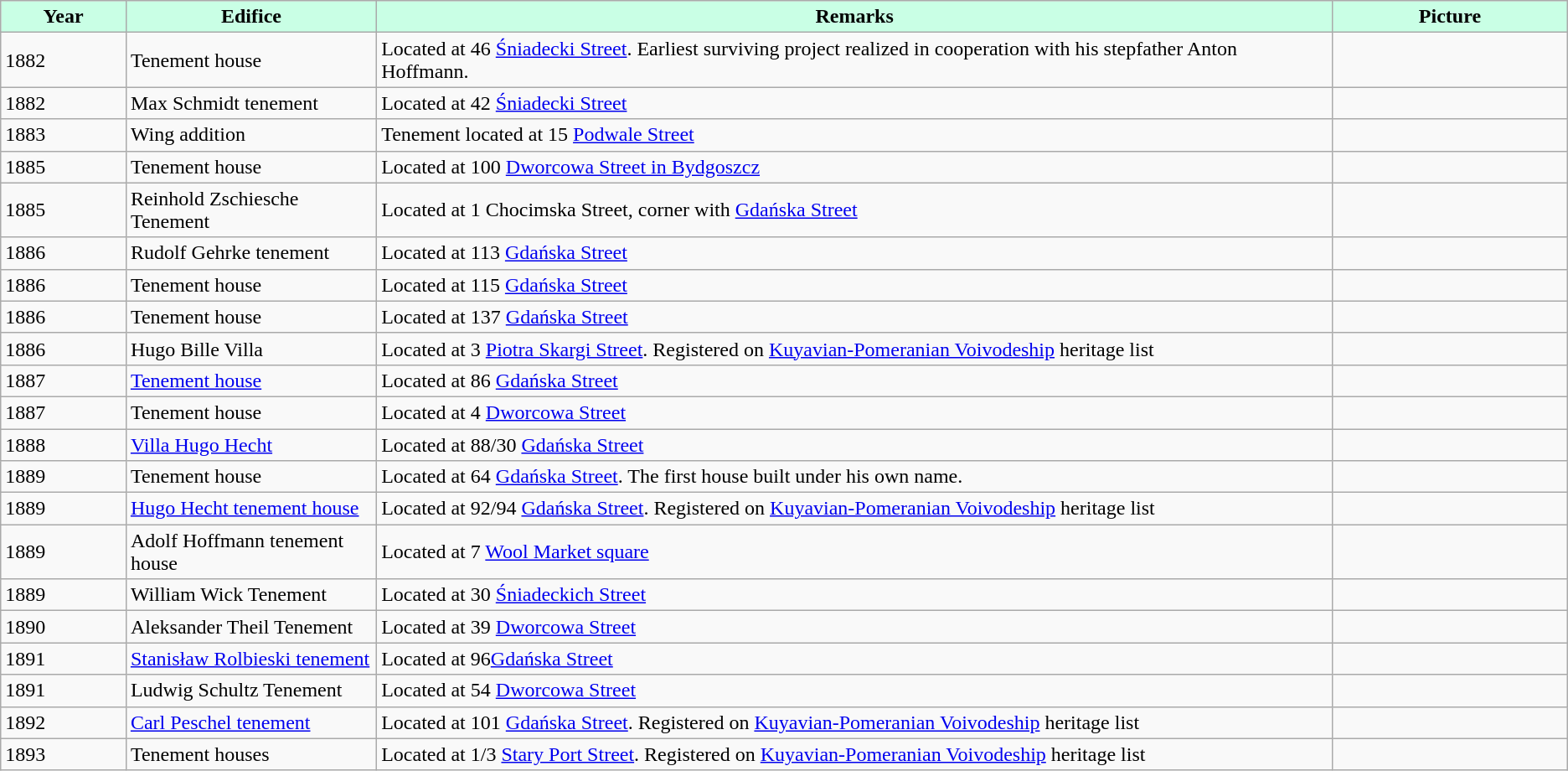<table class="wikitable" style="flex:30em">
<tr align="center" bgcolor="#C9FFE5">
<td width=8%><strong>Year</strong></td>
<td width=16%><strong>Edifice</strong></td>
<td width=61%><strong>Remarks</strong></td>
<td width=15%><strong>Picture</strong></td>
</tr>
<tr ----bgcolor="#FFFFFF">
<td>1882</td>
<td>Tenement house</td>
<td>Located at 46 <a href='#'>Śniadecki Street</a>. Earliest surviving project realized in cooperation with his stepfather Anton Hoffmann.</td>
<td></td>
</tr>
<tr>
<td>1882</td>
<td>Max Schmidt tenement</td>
<td>Located at 42 <a href='#'>Śniadecki Street</a></td>
<td></td>
</tr>
<tr>
<td>1883</td>
<td>Wing addition</td>
<td>Tenement located at 15 <a href='#'>Podwale Street</a></td>
<td></td>
</tr>
<tr>
<td>1885</td>
<td>Tenement house</td>
<td>Located at 100 <a href='#'>Dworcowa Street in Bydgoszcz</a></td>
<td></td>
</tr>
<tr>
<td>1885</td>
<td>Reinhold Zschiesche Tenement</td>
<td>Located at 1 Chocimska Street, corner with <a href='#'>Gdańska Street</a></td>
<td></td>
</tr>
<tr>
<td>1886</td>
<td>Rudolf Gehrke tenement</td>
<td>Located at 113 <a href='#'>Gdańska Street</a></td>
<td></td>
</tr>
<tr>
<td>1886</td>
<td>Tenement house</td>
<td>Located at 115 <a href='#'>Gdańska Street</a></td>
<td></td>
</tr>
<tr>
<td>1886</td>
<td>Tenement house</td>
<td>Located at 137 <a href='#'>Gdańska Street</a></td>
<td></td>
</tr>
<tr>
<td>1886</td>
<td>Hugo Bille Villa</td>
<td>Located at 3 <a href='#'>Piotra Skargi Street</a>. Registered on <a href='#'>Kuyavian-Pomeranian Voivodeship</a> heritage list</td>
<td></td>
</tr>
<tr>
<td>1887</td>
<td><a href='#'>Tenement house</a></td>
<td>Located at 86 <a href='#'>Gdańska Street</a></td>
<td></td>
</tr>
<tr>
<td>1887</td>
<td>Tenement house</td>
<td>Located at 4 <a href='#'>Dworcowa Street</a></td>
<td></td>
</tr>
<tr>
<td>1888</td>
<td><a href='#'>Villa Hugo Hecht</a></td>
<td>Located at 88/30 <a href='#'>Gdańska Street</a></td>
<td></td>
</tr>
<tr>
<td>1889</td>
<td>Tenement house</td>
<td>Located at 64 <a href='#'>Gdańska Street</a>. The first house built under his own name.</td>
<td></td>
</tr>
<tr>
<td>1889</td>
<td><a href='#'>Hugo Hecht tenement house</a></td>
<td>Located at 92/94 <a href='#'>Gdańska Street</a>. Registered on <a href='#'>Kuyavian-Pomeranian Voivodeship</a> heritage list</td>
<td></td>
</tr>
<tr>
<td>1889</td>
<td>Adolf Hoffmann tenement house</td>
<td>Located at 7 <a href='#'>Wool Market square</a></td>
<td></td>
</tr>
<tr>
<td>1889</td>
<td>William Wick Tenement</td>
<td>Located at 30 <a href='#'>Śniadeckich Street</a></td>
<td></td>
</tr>
<tr>
<td>1890</td>
<td>Aleksander Theil Tenement</td>
<td>Located at 39 <a href='#'>Dworcowa Street</a></td>
<td></td>
</tr>
<tr>
<td>1891</td>
<td><a href='#'>Stanisław Rolbieski tenement</a></td>
<td>Located at 96<a href='#'>Gdańska Street</a></td>
<td></td>
</tr>
<tr>
<td>1891</td>
<td>Ludwig Schultz Tenement</td>
<td>Located at 54 <a href='#'>Dworcowa Street</a></td>
<td></td>
</tr>
<tr>
<td>1892</td>
<td><a href='#'>Carl Peschel tenement</a></td>
<td>Located at 101 <a href='#'>Gdańska Street</a>. Registered on <a href='#'>Kuyavian-Pomeranian Voivodeship</a> heritage list</td>
<td></td>
</tr>
<tr>
<td>1893</td>
<td>Tenement houses</td>
<td>Located at 1/3 <a href='#'>Stary Port Street</a>. Registered on <a href='#'>Kuyavian-Pomeranian Voivodeship</a> heritage list</td>
<td></td>
</tr>
</table>
